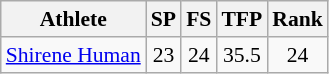<table class="wikitable" border="1" style="font-size:90%">
<tr>
<th>Athlete</th>
<th>SP</th>
<th>FS</th>
<th>TFP</th>
<th>Rank</th>
</tr>
<tr align=center>
<td align=left><a href='#'>Shirene Human</a></td>
<td>23</td>
<td>24</td>
<td>35.5</td>
<td>24</td>
</tr>
</table>
